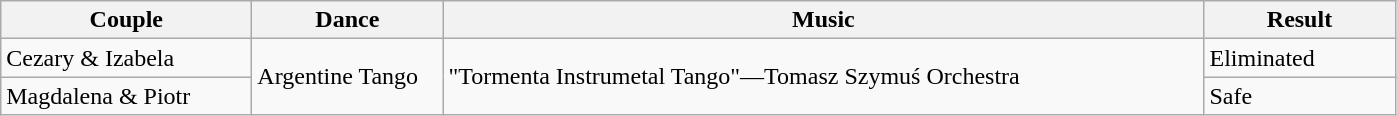<table class="wikitable">
<tr>
<th style="width:160px;">Couple</th>
<th style="width:120px;">Dance</th>
<th style="width:500px;">Music</th>
<th style="width:120px;">Result</th>
</tr>
<tr>
<td>Cezary & Izabela</td>
<td rowspan=2>Argentine Tango</td>
<td rowspan=2>"Tormenta Instrumetal Tango"—Tomasz Szymuś Orchestra</td>
<td>Eliminated</td>
</tr>
<tr>
<td>Magdalena & Piotr</td>
<td>Safe</td>
</tr>
</table>
